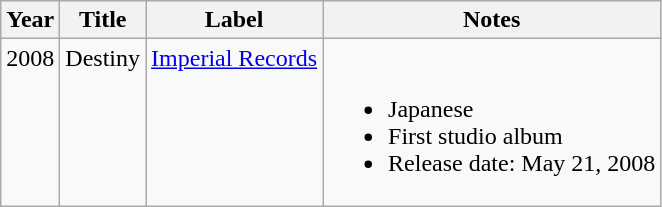<table class="wikitable">
<tr>
<th>Year</th>
<th>Title</th>
<th>Label</th>
<th>Notes</th>
</tr>
<tr>
<td align="left" valign="top">2008</td>
<td align="left" valign="top">Destiny</td>
<td align="left" valign="top"><a href='#'>Imperial Records</a></td>
<td align="left" valign="top"><br><ul><li>Japanese</li><li>First studio album</li><li>Release date: May 21, 2008</li></ul></td>
</tr>
</table>
